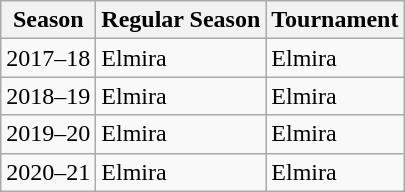<table class="wikitable">
<tr>
<th scope="col">Season</th>
<th scope="col">Regular Season</th>
<th scope="col">Tournament</th>
</tr>
<tr>
<td>2017–18</td>
<td>Elmira</td>
<td>Elmira</td>
</tr>
<tr>
<td>2018–19</td>
<td>Elmira</td>
<td>Elmira</td>
</tr>
<tr>
<td>2019–20</td>
<td>Elmira</td>
<td>Elmira</td>
</tr>
<tr>
<td>2020–21</td>
<td>Elmira</td>
<td>Elmira</td>
</tr>
</table>
